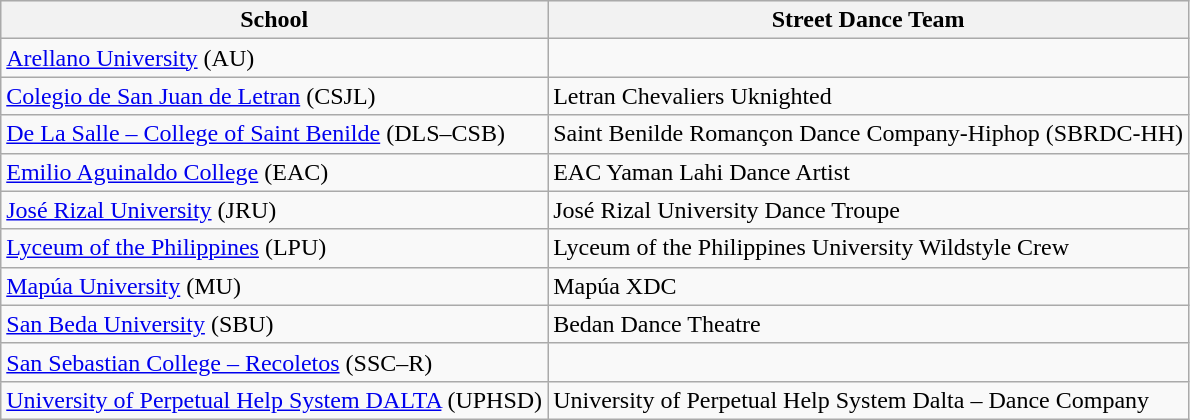<table class="wikitable" style="text align: center">
<tr bgcolor="#efefef">
<th>School</th>
<th>Street Dance Team</th>
</tr>
<tr>
<td> <a href='#'>Arellano University</a> (AU)</td>
<td></td>
</tr>
<tr>
<td> <a href='#'>Colegio de San Juan de Letran</a> (CSJL)</td>
<td>Letran Chevaliers Uknighted</td>
</tr>
<tr>
<td> <a href='#'>De La Salle – College of Saint Benilde</a> (DLS–CSB)</td>
<td>Saint Benilde Romançon Dance Company-Hiphop (SBRDC-HH)</td>
</tr>
<tr>
<td> <a href='#'>Emilio Aguinaldo College</a> (EAC)</td>
<td>EAC Yaman Lahi Dance Artist</td>
</tr>
<tr>
<td> <a href='#'>José Rizal University</a> (JRU)</td>
<td>José Rizal University Dance Troupe</td>
</tr>
<tr>
<td> <a href='#'>Lyceum of the Philippines</a> (LPU)</td>
<td>Lyceum of the Philippines University Wildstyle Crew</td>
</tr>
<tr>
<td> <a href='#'>Mapúa University</a> (MU)</td>
<td>Mapúa XDC</td>
</tr>
<tr>
<td> <a href='#'>San Beda University</a> (SBU)</td>
<td>Bedan Dance Theatre</td>
</tr>
<tr>
<td> <a href='#'>San Sebastian College – Recoletos</a> (SSC–R)</td>
<td></td>
</tr>
<tr>
<td> <a href='#'>University of Perpetual Help System DALTA</a> (UPHSD)</td>
<td>University of Perpetual Help System Dalta – Dance Company</td>
</tr>
</table>
